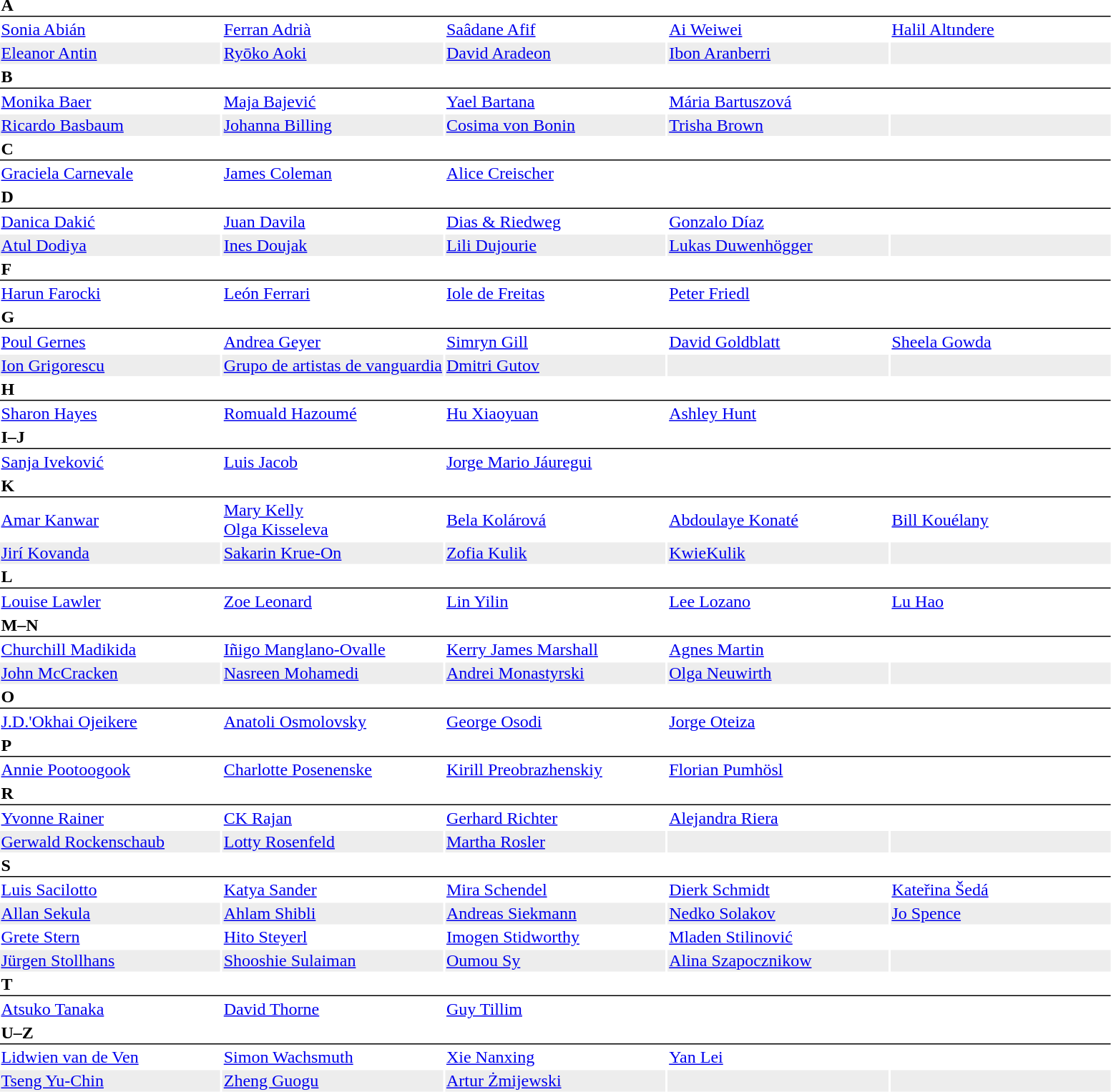<table>
<tr>
<td colspan="5" style="border-bottom:1px solid #000"><strong>A</strong></td>
</tr>
<tr>
<td width="20%"><a href='#'>Sonia Abián</a></td>
<td width="20%"><a href='#'>Ferran Adrià</a></td>
<td width="20%"><a href='#'>Saâdane Afif</a></td>
<td width="20%"><a href='#'>Ai Weiwei</a></td>
<td width="20%"><a href='#'>Halil Altındere</a></td>
</tr>
<tr style="background:#ededed;">
<td><a href='#'>Eleanor Antin</a></td>
<td><a href='#'>Ryōko Aoki</a></td>
<td><a href='#'>David Aradeon</a></td>
<td><a href='#'>Ibon Aranberri</a></td>
<td></td>
</tr>
<tr>
<td colspan="5" style="border-bottom:1px solid #000"><strong>B</strong></td>
</tr>
<tr>
<td><a href='#'>Monika Baer</a></td>
<td><a href='#'>Maja Bajević</a></td>
<td><a href='#'>Yael Bartana</a></td>
<td><a href='#'>Mária Bartuszová</a></td>
<td></td>
</tr>
<tr style="background:#ededed;">
<td><a href='#'>Ricardo Basbaum</a></td>
<td><a href='#'>Johanna Billing</a></td>
<td><a href='#'>Cosima von Bonin</a></td>
<td><a href='#'>Trisha Brown</a></td>
<td></td>
</tr>
<tr>
<td colspan="5" style="border-bottom:1px solid #000"><strong>C</strong></td>
</tr>
<tr>
<td><a href='#'>Graciela Carnevale</a></td>
<td><a href='#'>James Coleman</a></td>
<td><a href='#'>Alice Creischer</a></td>
<td></td>
<td></td>
</tr>
<tr>
<td colspan="5" style="border-bottom:1px solid #000"><strong>D</strong></td>
</tr>
<tr>
<td><a href='#'>Danica Dakić</a></td>
<td><a href='#'>Juan Davila</a></td>
<td><a href='#'>Dias & Riedweg</a></td>
<td><a href='#'>Gonzalo Díaz</a></td>
<td></td>
</tr>
<tr style="background:#ededed;">
<td><a href='#'>Atul Dodiya</a></td>
<td><a href='#'>Ines Doujak</a></td>
<td><a href='#'>Lili Dujourie</a></td>
<td><a href='#'>Lukas Duwenhögger</a></td>
<td></td>
</tr>
<tr>
<td colspan="5" style="border-bottom:1px solid #000"><strong>F</strong></td>
</tr>
<tr>
<td><a href='#'>Harun Farocki</a></td>
<td><a href='#'>León Ferrari</a></td>
<td><a href='#'>Iole de Freitas</a></td>
<td><a href='#'>Peter Friedl</a></td>
<td></td>
</tr>
<tr>
<td colspan="5" style="border-bottom:1px solid #000"><strong>G</strong></td>
</tr>
<tr>
<td><a href='#'>Poul Gernes</a></td>
<td><a href='#'>Andrea Geyer</a></td>
<td><a href='#'>Simryn Gill</a></td>
<td><a href='#'>David Goldblatt</a></td>
<td><a href='#'>Sheela Gowda</a></td>
</tr>
<tr style="background:#ededed;">
<td><a href='#'>Ion Grigorescu</a></td>
<td><a href='#'>Grupo de artistas de vanguardia</a></td>
<td><a href='#'>Dmitri Gutov</a></td>
<td></td>
<td></td>
</tr>
<tr>
<td colspan="5" style="border-bottom:1px solid #000"><strong>H</strong></td>
</tr>
<tr>
<td><a href='#'>Sharon Hayes</a></td>
<td><a href='#'>Romuald Hazoumé</a></td>
<td><a href='#'>Hu Xiaoyuan</a></td>
<td><a href='#'>Ashley Hunt</a></td>
<td></td>
</tr>
<tr>
<td colspan="5" style="border-bottom:1px solid #000"><strong>I–J</strong></td>
</tr>
<tr>
<td><a href='#'>Sanja Iveković</a></td>
<td><a href='#'>Luis Jacob</a></td>
<td><a href='#'>Jorge Mario Jáuregui</a></td>
<td></td>
<td></td>
</tr>
<tr>
<td colspan="5" style="border-bottom:1px solid #000"><strong>K</strong></td>
</tr>
<tr>
<td><a href='#'>Amar Kanwar</a></td>
<td><a href='#'>Mary Kelly</a><br><a href='#'>Olga Kisseleva</a></td>
<td><a href='#'>Bela Kolárová</a></td>
<td><a href='#'>Abdoulaye Konaté</a></td>
<td><a href='#'>Bill Kouélany</a></td>
</tr>
<tr style="background:#ededed;">
<td><a href='#'>Jirí Kovanda</a></td>
<td><a href='#'>Sakarin Krue-On</a></td>
<td><a href='#'>Zofia Kulik</a></td>
<td><a href='#'>KwieKulik</a></td>
<td></td>
</tr>
<tr>
<td colspan="5" style="border-bottom:1px solid #000"><strong>L</strong></td>
</tr>
<tr>
<td><a href='#'>Louise Lawler</a></td>
<td><a href='#'>Zoe Leonard</a></td>
<td><a href='#'>Lin Yilin</a></td>
<td><a href='#'>Lee Lozano</a></td>
<td><a href='#'>Lu Hao</a></td>
</tr>
<tr>
<td colspan="5" style="border-bottom:1px solid #000"><strong>M–N</strong></td>
</tr>
<tr>
<td><a href='#'>Churchill Madikida</a></td>
<td><a href='#'>Iñigo Manglano-Ovalle</a></td>
<td><a href='#'>Kerry James Marshall</a></td>
<td><a href='#'>Agnes Martin</a></td>
<td></td>
</tr>
<tr style="background:#ededed;">
<td><a href='#'>John McCracken</a></td>
<td><a href='#'>Nasreen Mohamedi</a></td>
<td><a href='#'>Andrei Monastyrski</a></td>
<td><a href='#'>Olga Neuwirth</a></td>
<td></td>
</tr>
<tr>
<td colspan="5" style="border-bottom:1px solid #000"><strong>O</strong></td>
</tr>
<tr>
<td><a href='#'>J.D.'Okhai Ojeikere</a></td>
<td><a href='#'>Anatoli Osmolovsky</a></td>
<td><a href='#'>George Osodi</a></td>
<td><a href='#'>Jorge Oteiza</a></td>
<td></td>
</tr>
<tr>
<td colspan="5" style="border-bottom:1px solid #000"><strong>P</strong></td>
</tr>
<tr>
<td><a href='#'>Annie Pootoogook</a></td>
<td><a href='#'>Charlotte Posenenske</a></td>
<td><a href='#'>Kirill Preobrazhenskiy</a></td>
<td><a href='#'>Florian Pumhösl</a></td>
<td></td>
</tr>
<tr>
<td colspan="5" style="border-bottom:1px solid #000"><strong>R</strong></td>
</tr>
<tr>
<td><a href='#'>Yvonne Rainer</a></td>
<td><a href='#'>CK Rajan</a></td>
<td><a href='#'>Gerhard Richter</a></td>
<td><a href='#'>Alejandra Riera</a></td>
<td></td>
</tr>
<tr style="background:#ededed;">
<td><a href='#'>Gerwald Rockenschaub</a></td>
<td><a href='#'>Lotty Rosenfeld</a></td>
<td><a href='#'>Martha Rosler</a></td>
<td></td>
<td></td>
</tr>
<tr>
<td colspan="5" style="border-bottom:1px solid #000"><strong>S</strong></td>
</tr>
<tr>
<td><a href='#'>Luis Sacilotto</a></td>
<td><a href='#'>Katya Sander</a></td>
<td><a href='#'>Mira Schendel</a></td>
<td><a href='#'>Dierk Schmidt</a></td>
<td><a href='#'>Kateřina Šedá</a></td>
</tr>
<tr style="background:#ededed;">
<td><a href='#'>Allan Sekula</a></td>
<td><a href='#'>Ahlam Shibli</a></td>
<td><a href='#'>Andreas Siekmann</a></td>
<td><a href='#'>Nedko Solakov</a></td>
<td><a href='#'>Jo Spence</a></td>
</tr>
<tr>
<td><a href='#'>Grete Stern</a></td>
<td><a href='#'>Hito Steyerl</a></td>
<td><a href='#'>Imogen Stidworthy</a></td>
<td><a href='#'>Mladen Stilinović</a></td>
<td></td>
</tr>
<tr style="background:#ededed;">
<td><a href='#'>Jürgen Stollhans</a></td>
<td><a href='#'>Shooshie Sulaiman</a></td>
<td><a href='#'>Oumou Sy</a></td>
<td><a href='#'>Alina Szapocznikow</a></td>
<td></td>
</tr>
<tr>
<td colspan="5" style="border-bottom:1px solid #000"><strong>T</strong></td>
</tr>
<tr>
<td><a href='#'>Atsuko Tanaka</a></td>
<td><a href='#'>David Thorne</a></td>
<td><a href='#'>Guy Tillim</a></td>
<td></td>
<td></td>
</tr>
<tr>
<td colspan="5" style="border-bottom:1px solid #000"><strong>U–Z</strong></td>
</tr>
<tr>
<td><a href='#'>Lidwien van de Ven</a></td>
<td><a href='#'>Simon Wachsmuth</a></td>
<td><a href='#'>Xie Nanxing</a></td>
<td><a href='#'>Yan Lei</a></td>
<td></td>
</tr>
<tr style="background:#ededed;">
<td><a href='#'>Tseng Yu-Chin</a></td>
<td><a href='#'>Zheng Guogu</a></td>
<td><a href='#'>Artur Żmijewski</a></td>
<td></td>
<td></td>
</tr>
</table>
